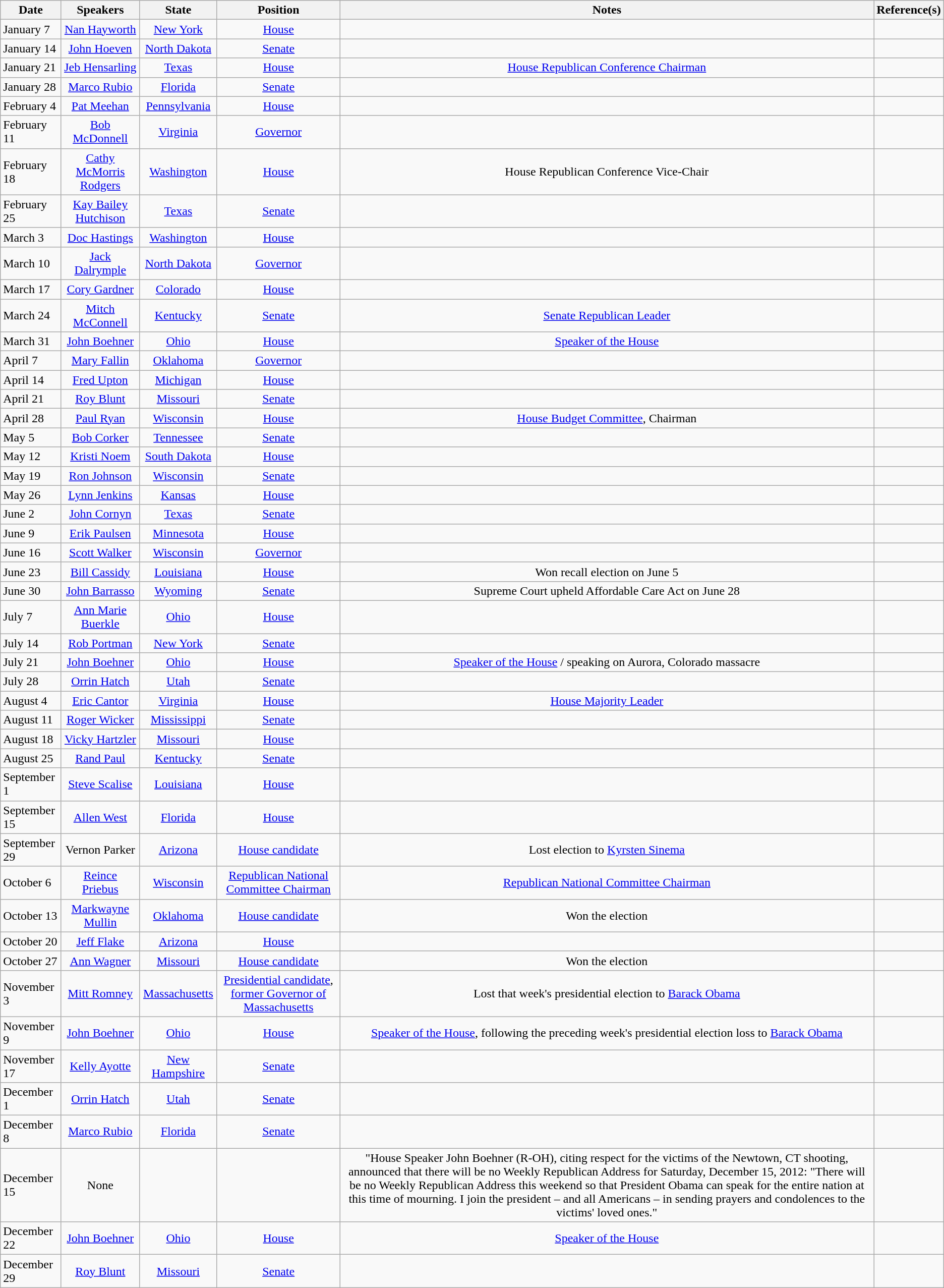<table class="wikitable">
<tr>
<th style="text-align: center;">Date</th>
<th style="text-align: center;">Speakers</th>
<th style="text-align: center;">State</th>
<th style="text-align: center;">Position</th>
<th style="text-align: center;">Notes</th>
<th style="text-align: center;">Reference(s)</th>
</tr>
<tr>
<td>January 7</td>
<td style="text-align: center;"><a href='#'>Nan Hayworth</a></td>
<td style="text-align: center;"><a href='#'>New York</a></td>
<td style="text-align: center;"><a href='#'>House</a></td>
<td style="text-align: center;"></td>
<td style="text-align: center;"></td>
</tr>
<tr>
<td>January 14</td>
<td style="text-align: center;"><a href='#'>John Hoeven</a></td>
<td style="text-align: center;"><a href='#'>North Dakota</a></td>
<td style="text-align: center;"><a href='#'>Senate</a></td>
<td style="text-align: center;"></td>
<td style="text-align: center;"></td>
</tr>
<tr>
<td>January 21</td>
<td style="text-align: center;"><a href='#'>Jeb Hensarling</a></td>
<td style="text-align: center;"><a href='#'>Texas</a></td>
<td style="text-align: center;"><a href='#'>House</a></td>
<td style="text-align: center;"><a href='#'>House Republican Conference Chairman</a></td>
<td style="text-align: center;"></td>
</tr>
<tr>
<td>January 28</td>
<td style="text-align: center;"><a href='#'>Marco Rubio</a></td>
<td style="text-align: center;"><a href='#'>Florida</a></td>
<td style="text-align: center;"><a href='#'>Senate</a></td>
<td style="text-align: center;"></td>
<td style="text-align: center;"></td>
</tr>
<tr>
<td>February 4</td>
<td style="text-align: center;"><a href='#'>Pat Meehan</a></td>
<td style="text-align: center;"><a href='#'>Pennsylvania</a></td>
<td style="text-align: center;"><a href='#'>House</a></td>
<td style="text-align: center;"></td>
<td style="text-align: center;"></td>
</tr>
<tr>
<td>February 11</td>
<td style="text-align: center;"><a href='#'>Bob McDonnell</a></td>
<td style="text-align: center;"><a href='#'>Virginia</a></td>
<td style="text-align: center;"><a href='#'>Governor</a></td>
<td style="text-align: center;"></td>
<td style="text-align: center;"></td>
</tr>
<tr>
<td>February 18</td>
<td style="text-align: center;"><a href='#'>Cathy McMorris Rodgers</a></td>
<td style="text-align: center;"><a href='#'>Washington</a></td>
<td style="text-align: center;"><a href='#'>House</a></td>
<td style="text-align: center;">House Republican Conference Vice-Chair</td>
<td style="text-align: center;"></td>
</tr>
<tr>
<td>February 25</td>
<td style="text-align: center;"><a href='#'>Kay Bailey Hutchison</a></td>
<td style="text-align: center;"><a href='#'>Texas</a></td>
<td style="text-align: center;"><a href='#'>Senate</a></td>
<td style="text-align: center;"></td>
<td style="text-align: center;"></td>
</tr>
<tr>
<td>March 3</td>
<td style="text-align: center;"><a href='#'>Doc Hastings</a></td>
<td style="text-align: center;"><a href='#'>Washington</a></td>
<td style="text-align: center;"><a href='#'>House</a></td>
<td style="text-align: center;"></td>
<td style="text-align: center;"></td>
</tr>
<tr>
<td>March 10</td>
<td style="text-align: center;"><a href='#'>Jack Dalrymple</a></td>
<td style="text-align: center;"><a href='#'>North Dakota</a></td>
<td style="text-align: center;"><a href='#'>Governor</a></td>
<td style="text-align: center;"></td>
<td style="text-align: center;"></td>
</tr>
<tr>
<td>March 17</td>
<td style="text-align: center;"><a href='#'>Cory Gardner</a></td>
<td style="text-align: center;"><a href='#'>Colorado</a></td>
<td style="text-align: center;"><a href='#'>House</a></td>
<td style="text-align: center;"></td>
<td style="text-align: center;"></td>
</tr>
<tr>
<td>March 24</td>
<td style="text-align: center;"><a href='#'>Mitch McConnell</a></td>
<td style="text-align: center;"><a href='#'>Kentucky</a></td>
<td style="text-align: center;"><a href='#'>Senate</a></td>
<td style="text-align: center;"><a href='#'>Senate Republican Leader</a></td>
<td style="text-align: center;"></td>
</tr>
<tr>
<td>March 31</td>
<td style="text-align: center;"><a href='#'>John Boehner</a></td>
<td style="text-align: center;"><a href='#'>Ohio</a></td>
<td style="text-align: center;"><a href='#'>House</a></td>
<td style="text-align: center;"><a href='#'>Speaker of the House</a></td>
<td style="text-align: center;"></td>
</tr>
<tr>
<td>April 7</td>
<td style="text-align: center;"><a href='#'>Mary Fallin</a></td>
<td style="text-align: center;"><a href='#'>Oklahoma</a></td>
<td style="text-align: center;"><a href='#'>Governor</a></td>
<td style="text-align: center;"></td>
<td style="text-align: center;"></td>
</tr>
<tr>
<td>April 14</td>
<td style="text-align: center;"><a href='#'>Fred Upton</a></td>
<td style="text-align: center;"><a href='#'>Michigan</a></td>
<td style="text-align: center;"><a href='#'>House</a></td>
<td style="text-align: center;"></td>
<td style="text-align: center;"></td>
</tr>
<tr>
<td>April 21</td>
<td style="text-align: center;"><a href='#'>Roy Blunt</a></td>
<td style="text-align: center;"><a href='#'>Missouri</a></td>
<td style="text-align: center;"><a href='#'>Senate</a></td>
<td style="text-align: center;"></td>
<td style="text-align: center;"></td>
</tr>
<tr>
<td>April 28</td>
<td style="text-align: center;"><a href='#'>Paul Ryan</a></td>
<td style="text-align: center;"><a href='#'>Wisconsin</a></td>
<td style="text-align: center;"><a href='#'>House</a></td>
<td style="text-align: center;"><a href='#'>House Budget Committee</a>, Chairman</td>
<td style="text-align: center;"></td>
</tr>
<tr>
<td>May 5</td>
<td style="text-align: center;"><a href='#'>Bob Corker</a></td>
<td style="text-align: center;"><a href='#'>Tennessee</a></td>
<td style="text-align: center;"><a href='#'>Senate</a></td>
<td style="text-align: center;"></td>
<td style="text-align: center;"></td>
</tr>
<tr>
<td>May 12</td>
<td style="text-align: center;"><a href='#'>Kristi Noem</a></td>
<td style="text-align: center;"><a href='#'>South Dakota</a></td>
<td style="text-align: center;"><a href='#'>House</a></td>
<td style="text-align: center;"></td>
<td style="text-align: center;"></td>
</tr>
<tr>
<td>May 19</td>
<td style="text-align: center;"><a href='#'>Ron Johnson</a></td>
<td style="text-align: center;"><a href='#'>Wisconsin</a></td>
<td style="text-align: center;"><a href='#'>Senate</a></td>
<td style="text-align: center;"></td>
<td style="text-align: center;"></td>
</tr>
<tr>
<td>May 26</td>
<td style="text-align: center;"><a href='#'>Lynn Jenkins</a></td>
<td style="text-align: center;"><a href='#'>Kansas</a></td>
<td style="text-align: center;"><a href='#'>House</a></td>
<td style="text-align: center;"></td>
<td style="text-align: center;"></td>
</tr>
<tr>
<td>June 2</td>
<td style="text-align: center;"><a href='#'>John Cornyn</a></td>
<td style="text-align: center;"><a href='#'>Texas</a></td>
<td style="text-align: center;"><a href='#'>Senate</a></td>
<td style="text-align: center;"></td>
<td style="text-align: center;"></td>
</tr>
<tr>
<td>June 9</td>
<td style="text-align: center;"><a href='#'>Erik Paulsen</a></td>
<td style="text-align: center;"><a href='#'>Minnesota</a></td>
<td style="text-align: center;"><a href='#'>House</a></td>
<td style="text-align: center;"></td>
<td style="text-align: center;"></td>
</tr>
<tr>
<td>June 16</td>
<td style="text-align: center;"><a href='#'>Scott Walker</a></td>
<td style="text-align: center;"><a href='#'>Wisconsin</a></td>
<td style="text-align: center;"><a href='#'>Governor</a></td>
<td style="text-align: center;"></td>
<td style="text-align: center;"></td>
</tr>
<tr>
<td>June 23</td>
<td style="text-align: center;"><a href='#'>Bill Cassidy</a></td>
<td style="text-align: center;"><a href='#'>Louisiana</a></td>
<td style="text-align: center;"><a href='#'>House</a></td>
<td style="text-align: center;">Won recall election on June 5</td>
<td style="text-align: center;"></td>
</tr>
<tr>
<td>June 30</td>
<td style="text-align: center;"><a href='#'>John Barrasso</a></td>
<td style="text-align: center;"><a href='#'>Wyoming</a></td>
<td style="text-align: center;"><a href='#'>Senate</a></td>
<td style="text-align: center;">Supreme Court upheld Affordable Care Act on June 28</td>
<td style="text-align: center;"></td>
</tr>
<tr>
<td>July 7</td>
<td style="text-align: center;"><a href='#'>Ann Marie Buerkle</a></td>
<td style="text-align: center;"><a href='#'>Ohio</a></td>
<td style="text-align: center;"><a href='#'>House</a></td>
<td style="text-align: center;"></td>
<td style="text-align: center;"></td>
</tr>
<tr>
<td>July 14</td>
<td style="text-align: center;"><a href='#'>Rob Portman</a></td>
<td style="text-align: center;"><a href='#'>New York</a></td>
<td style="text-align: center;"><a href='#'>Senate</a></td>
<td style="text-align: center;"></td>
<td style="text-align: center;"></td>
</tr>
<tr>
<td>July 21</td>
<td style="text-align: center;"><a href='#'>John Boehner</a></td>
<td style="text-align: center;"><a href='#'>Ohio</a></td>
<td style="text-align: center;"><a href='#'>House</a></td>
<td style="text-align: center;"><a href='#'>Speaker of the House</a> / speaking on Aurora, Colorado massacre</td>
<td style="text-align: center;"></td>
</tr>
<tr>
<td>July 28</td>
<td style="text-align: center;"><a href='#'>Orrin Hatch</a></td>
<td style="text-align: center;"><a href='#'>Utah</a></td>
<td style="text-align: center;"><a href='#'>Senate</a></td>
<td style="text-align: center;"></td>
<td style="text-align: center;"></td>
</tr>
<tr>
<td>August 4</td>
<td style="text-align: center;"><a href='#'>Eric Cantor</a></td>
<td style="text-align: center;"><a href='#'>Virginia</a></td>
<td style="text-align: center;"><a href='#'>House</a></td>
<td style="text-align: center;"><a href='#'>House Majority Leader</a></td>
<td style="text-align: center;"></td>
</tr>
<tr>
<td>August 11</td>
<td style="text-align: center;"><a href='#'>Roger Wicker</a></td>
<td style="text-align: center;"><a href='#'>Mississippi</a></td>
<td style="text-align: center;"><a href='#'>Senate</a></td>
<td style="text-align: center;"></td>
<td style="text-align: center;"></td>
</tr>
<tr>
<td>August 18</td>
<td style="text-align: center;"><a href='#'>Vicky Hartzler</a></td>
<td style="text-align: center;"><a href='#'>Missouri</a></td>
<td style="text-align: center;"><a href='#'>House</a></td>
<td style="text-align: center;"></td>
<td style="text-align: center;"></td>
</tr>
<tr>
<td>August 25</td>
<td style="text-align: center;"><a href='#'>Rand Paul</a></td>
<td style="text-align: center;"><a href='#'>Kentucky</a></td>
<td style="text-align: center;"><a href='#'>Senate</a></td>
<td style="text-align: center;"></td>
<td style="text-align: center;"></td>
</tr>
<tr>
<td>September 1</td>
<td style="text-align: center;"><a href='#'>Steve Scalise</a></td>
<td style="text-align: center;"><a href='#'>Louisiana</a></td>
<td style="text-align: center;"><a href='#'>House</a></td>
<td style="text-align: center;"></td>
<td style="text-align: center;"></td>
</tr>
<tr>
<td>September 15</td>
<td style="text-align: center;"><a href='#'>Allen West</a></td>
<td style="text-align: center;"><a href='#'>Florida</a></td>
<td style="text-align: center;"><a href='#'>House</a></td>
<td style="text-align: center;"></td>
<td style="text-align: center;"></td>
</tr>
<tr>
<td>September 29</td>
<td style="text-align: center;">Vernon Parker</td>
<td style="text-align: center;"><a href='#'>Arizona</a></td>
<td style="text-align: center;"><a href='#'>House candidate</a></td>
<td style="text-align: center;">Lost election to <a href='#'>Kyrsten Sinema</a></td>
<td style="text-align: center;"></td>
</tr>
<tr>
<td>October 6</td>
<td style="text-align: center;"><a href='#'>Reince Priebus</a></td>
<td style="text-align: center;"><a href='#'>Wisconsin</a></td>
<td style="text-align: center;"><a href='#'>Republican National Committee Chairman</a></td>
<td style="text-align: center;"><a href='#'>Republican National Committee Chairman</a></td>
<td style="text-align: center;"></td>
</tr>
<tr>
<td>October 13</td>
<td style="text-align: center;"><a href='#'>Markwayne Mullin</a></td>
<td style="text-align: center;"><a href='#'>Oklahoma</a></td>
<td style="text-align: center;"><a href='#'>House candidate</a></td>
<td style="text-align: center;">Won the election</td>
<td style="text-align: center;"></td>
</tr>
<tr>
<td>October 20</td>
<td style="text-align: center;"><a href='#'>Jeff Flake</a></td>
<td style="text-align: center;"><a href='#'>Arizona</a></td>
<td style="text-align: center;"><a href='#'>House</a></td>
<td style="text-align: center;"></td>
<td style="text-align: center;"></td>
</tr>
<tr>
<td>October 27</td>
<td style="text-align: center;"><a href='#'>Ann Wagner</a></td>
<td style="text-align: center;"><a href='#'>Missouri</a></td>
<td style="text-align: center;"><a href='#'>House candidate</a></td>
<td style="text-align: center;">Won the election</td>
<td style="text-align: center;"></td>
</tr>
<tr>
<td>November 3</td>
<td style="text-align: center;"><a href='#'>Mitt Romney</a></td>
<td style="text-align: center;"><a href='#'>Massachusetts</a></td>
<td style="text-align: center;"><a href='#'>Presidential candidate</a>, <a href='#'>former Governor of Massachusetts</a></td>
<td style="text-align: center;">Lost that week's presidential election to <a href='#'>Barack Obama</a></td>
<td style="text-align: center;"></td>
</tr>
<tr>
<td>November 9</td>
<td style="text-align: center;"><a href='#'>John Boehner</a></td>
<td style="text-align: center;"><a href='#'>Ohio</a></td>
<td style="text-align: center;"><a href='#'>House</a></td>
<td style="text-align: center;"><a href='#'>Speaker of the House</a>, following the preceding week's presidential election loss to <a href='#'>Barack Obama</a></td>
<td style="text-align: center;"></td>
</tr>
<tr>
<td>November 17</td>
<td style="text-align: center;"><a href='#'>Kelly Ayotte</a></td>
<td style="text-align: center;"><a href='#'>New Hampshire</a></td>
<td style="text-align: center;"><a href='#'>Senate</a></td>
<td style="text-align: center;"></td>
<td style="text-align: center;"></td>
</tr>
<tr>
<td>December 1</td>
<td style="text-align: center;"><a href='#'>Orrin Hatch</a></td>
<td style="text-align: center;"><a href='#'>Utah</a></td>
<td style="text-align: center;"><a href='#'>Senate</a></td>
<td style="text-align: center;"></td>
<td style="text-align: center;"></td>
</tr>
<tr>
<td>December 8</td>
<td style="text-align: center;"><a href='#'>Marco Rubio</a></td>
<td style="text-align: center;"><a href='#'>Florida</a></td>
<td style="text-align: center;"><a href='#'>Senate</a></td>
<td style="text-align: center;"></td>
<td style="text-align: center;"></td>
</tr>
<tr>
<td>December 15</td>
<td style="text-align: center;">None</td>
<td style="text-align: center;"></td>
<td style="text-align: center;"></td>
<td style="text-align: center;">"House Speaker John Boehner (R-OH), citing respect for the victims of the Newtown, CT shooting, announced that there will be no Weekly Republican Address for Saturday, December 15, 2012: "There will be no Weekly Republican Address this weekend so that President Obama can speak for the entire nation at this time of mourning.  I join the president – and all Americans – in sending prayers and condolences to the victims' loved ones."</td>
<td style="text-align: center;"></td>
</tr>
<tr>
<td>December 22</td>
<td style="text-align: center;"><a href='#'>John Boehner</a></td>
<td style="text-align: center;"><a href='#'>Ohio</a></td>
<td style="text-align: center;"><a href='#'>House</a></td>
<td style="text-align: center;"><a href='#'>Speaker of the House</a></td>
<td style="text-align: center;"></td>
</tr>
<tr>
<td>December 29</td>
<td style="text-align: center;"><a href='#'>Roy Blunt</a></td>
<td style="text-align: center;"><a href='#'>Missouri</a></td>
<td style="text-align: center;"><a href='#'>Senate</a></td>
<td style="text-align: center;"></td>
<td style="text-align: center;"></td>
</tr>
</table>
